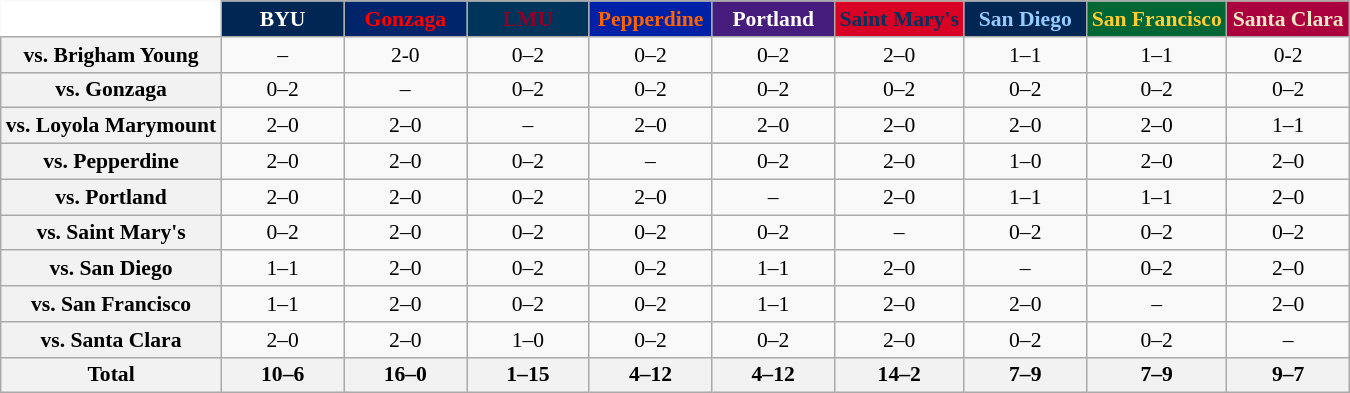<table class="wikitable" style="white-space:nowrap;font-size:90%;">
<tr>
<th colspan=1 style="background:white; border-top-style:hidden; border-left-style:hidden;"   width=75> </th>
<th style="background:#002654; color:#FFFFFF;"  width=75>BYU</th>
<th style="background:#002469; color:#FF0000;"  width=75>Gonzaga</th>
<th style="background:#00345B; color:#8E0028;"  width=75>LMU</th>
<th style="background:#0021A5; color:#FF6200;"  width=75>Pepperdine</th>
<th style="background:#461D7C; color:#FFFFFF;"  width=75>Portland</th>
<th style="background:#D80024; color:#06315B;"  width=75>Saint Mary's</th>
<th style="background:#002654; color:#97CAFF;"  width=75>San Diego</th>
<th style="background:#006633; color:#FFCC33;"  width=75>San Francisco</th>
<th style="background:#AA003D; color:#F0E8C4;"  width=75>Santa Clara</th>
</tr>
<tr style="text-align:center;">
<th>vs. Brigham Young</th>
<td>–</td>
<td>2-0</td>
<td>0–2</td>
<td>0–2</td>
<td>0–2</td>
<td>2–0</td>
<td>1–1</td>
<td>1–1</td>
<td>0-2</td>
</tr>
<tr style="text-align:center;">
<th>vs. Gonzaga</th>
<td>0–2</td>
<td>–</td>
<td>0–2</td>
<td>0–2</td>
<td>0–2</td>
<td>0–2</td>
<td>0–2</td>
<td>0–2</td>
<td>0–2</td>
</tr>
<tr style="text-align:center;">
<th>vs. Loyola Marymount</th>
<td>2–0</td>
<td>2–0</td>
<td>–</td>
<td>2–0</td>
<td>2–0</td>
<td>2–0</td>
<td>2–0</td>
<td>2–0</td>
<td>1–1</td>
</tr>
<tr style="text-align:center;">
<th>vs. Pepperdine</th>
<td>2–0</td>
<td>2–0</td>
<td>0–2</td>
<td>–</td>
<td>0–2</td>
<td>2–0</td>
<td>1–0</td>
<td>2–0</td>
<td>2–0</td>
</tr>
<tr style="text-align:center;">
<th>vs. Portland</th>
<td>2–0</td>
<td>2–0</td>
<td>0–2</td>
<td>2–0</td>
<td>–</td>
<td>2–0</td>
<td>1–1</td>
<td>1–1</td>
<td>2–0</td>
</tr>
<tr style="text-align:center;">
<th>vs. Saint Mary's</th>
<td>0–2</td>
<td>2–0</td>
<td>0–2</td>
<td>0–2</td>
<td>0–2</td>
<td>–</td>
<td>0–2</td>
<td>0–2</td>
<td>0–2</td>
</tr>
<tr style="text-align:center;">
<th>vs. San Diego</th>
<td>1–1</td>
<td>2–0</td>
<td>0–2</td>
<td>0–2</td>
<td>1–1</td>
<td>2–0</td>
<td>–</td>
<td>0–2</td>
<td>2–0</td>
</tr>
<tr style="text-align:center;">
<th>vs. San Francisco</th>
<td>1–1</td>
<td>2–0</td>
<td>0–2</td>
<td>0–2</td>
<td>1–1</td>
<td>2–0</td>
<td>2–0</td>
<td>–</td>
<td>2–0</td>
</tr>
<tr style="text-align:center;">
<th>vs. Santa Clara</th>
<td>2–0</td>
<td>2–0</td>
<td>1–0</td>
<td>0–2</td>
<td>0–2</td>
<td>2–0</td>
<td>0–2</td>
<td>0–2</td>
<td>–<br></td>
</tr>
<tr style="text-align:center;">
<th>Total</th>
<th>10–6</th>
<th>16–0</th>
<th>1–15</th>
<th>4–12</th>
<th>4–12</th>
<th>14–2</th>
<th>7–9</th>
<th>7–9</th>
<th>9–7</th>
</tr>
</table>
